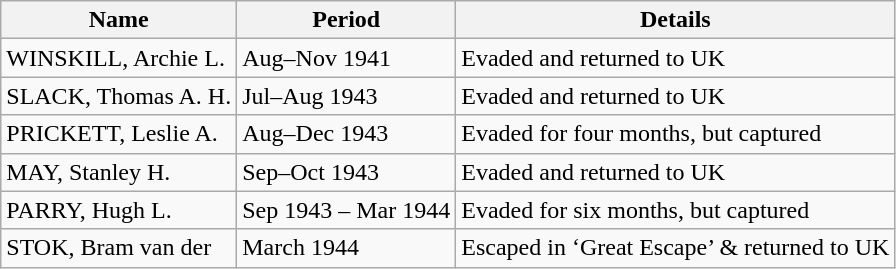<table class="wikitable">
<tr>
<th>Name</th>
<th>Period</th>
<th>Details</th>
</tr>
<tr>
<td>WINSKILL, Archie L.</td>
<td>Aug–Nov 1941</td>
<td>Evaded and returned to UK</td>
</tr>
<tr>
<td>SLACK, Thomas A. H.</td>
<td>Jul–Aug 1943</td>
<td>Evaded and returned to UK</td>
</tr>
<tr>
<td>PRICKETT, Leslie A.</td>
<td>Aug–Dec 1943</td>
<td>Evaded for four months, but captured</td>
</tr>
<tr>
<td>MAY, Stanley H.</td>
<td>Sep–Oct 1943</td>
<td>Evaded and returned to UK</td>
</tr>
<tr>
<td>PARRY, Hugh L.</td>
<td>Sep 1943 – Mar 1944</td>
<td>Evaded for six months, but captured</td>
</tr>
<tr>
<td>STOK, Bram van der</td>
<td>March 1944</td>
<td>Escaped in ‘Great Escape’ & returned to UK</td>
</tr>
</table>
